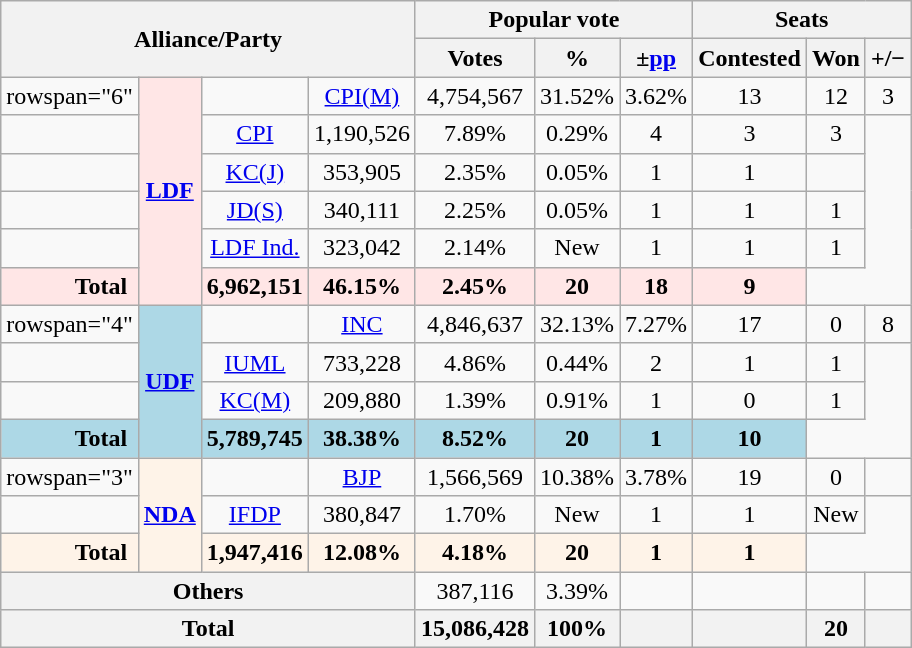<table class="wikitable sortable" style="text-align:center;">
<tr>
<th colspan="4" rowspan="2">Alliance/Party</th>
<th colspan="3">Popular vote</th>
<th colspan="3">Seats</th>
</tr>
<tr>
<th>Votes</th>
<th>%</th>
<th>±<a href='#'>pp</a></th>
<th>Contested</th>
<th>Won</th>
<th><strong>+/−</strong></th>
</tr>
<tr>
<td>rowspan="6" </td>
<th rowspan="6"style="background:#FFE6E6"><a href='#'>LDF</a></th>
<td></td>
<td><a href='#'>CPI(M)</a></td>
<td>4,754,567</td>
<td>31.52%</td>
<td> 3.62%</td>
<td>13</td>
<td>12</td>
<td> 3</td>
</tr>
<tr>
<td></td>
<td><a href='#'>CPI</a></td>
<td>1,190,526</td>
<td>7.89%</td>
<td> 0.29%</td>
<td>4</td>
<td>3</td>
<td> 3</td>
</tr>
<tr>
<td></td>
<td><a href='#'>KC(J)</a></td>
<td>353,905</td>
<td>2.35%</td>
<td> 0.05%</td>
<td>1</td>
<td>1</td>
<td></td>
</tr>
<tr>
<td></td>
<td><a href='#'>JD(S)</a></td>
<td>340,111</td>
<td>2.25%</td>
<td> 0.05%</td>
<td>1</td>
<td>1</td>
<td> 1</td>
</tr>
<tr>
<td></td>
<td><a href='#'>LDF Ind.</a></td>
<td>323,042</td>
<td>2.14%</td>
<td>New</td>
<td>1</td>
<td>1</td>
<td> 1</td>
</tr>
<tr>
<th colspan="2"style="background:#FFE6E6">Total</th>
<th style="background:#FFE6E6">6,962,151</th>
<th style="background:#FFE6E6">46.15%</th>
<th style="background:#FFE6E6"> 2.45%</th>
<th style="background:#FFE6E6">20</th>
<th style="background:#FFE6E6">18</th>
<th style="background:#FFE6E6"> 9</th>
</tr>
<tr>
<td>rowspan="4" </td>
<th rowspan="4"style="background:#ADD8E6"><a href='#'>UDF</a></th>
<td></td>
<td><a href='#'>INC</a></td>
<td>4,846,637</td>
<td>32.13%</td>
<td> 7.27%</td>
<td>17</td>
<td>0</td>
<td> 8</td>
</tr>
<tr>
<td></td>
<td><a href='#'>IUML</a></td>
<td>733,228</td>
<td>4.86%</td>
<td> 0.44%</td>
<td>2</td>
<td>1</td>
<td> 1</td>
</tr>
<tr>
<td></td>
<td><a href='#'>KC(M)</a></td>
<td>209,880</td>
<td>1.39%</td>
<td> 0.91%</td>
<td>1</td>
<td>0</td>
<td> 1</td>
</tr>
<tr>
<th colspan="2"style="background:#ADD8E6">Total</th>
<th style="background:#ADD8E6">5,789,745</th>
<th style="background:#ADD8E6">38.38%</th>
<th style="background:#ADD8E6"> 8.52%</th>
<th style="background:#ADD8E6">20</th>
<th style="background:#ADD8E6">1</th>
<th style="background:#ADD8E6"> 10</th>
</tr>
<tr>
<td>rowspan="3" </td>
<th rowspan="3"style="background:#fef3e8"><a href='#'>NDA</a></th>
<td></td>
<td><a href='#'>BJP</a></td>
<td>1,566,569</td>
<td>10.38%</td>
<td> 3.78%</td>
<td>19</td>
<td>0</td>
<td></td>
</tr>
<tr>
<td></td>
<td><a href='#'>IFDP</a></td>
<td>380,847</td>
<td>1.70%</td>
<td>New</td>
<td>1</td>
<td>1</td>
<td>New</td>
</tr>
<tr>
<th colspan="2"style="background:#fef3e8">Total</th>
<th style="background:#fef3e8">1,947,416</th>
<th style="background:#fef3e8">12.08%</th>
<th style="background:#fef3e8"> 4.18%</th>
<th style="background:#fef3e8">20</th>
<th style="background:#fef3e8">1</th>
<th style="background:#fef3e8"> 1</th>
</tr>
<tr>
<th colspan=4>Others</th>
<td>387,116</td>
<td>3.39%</td>
<td></td>
<td></td>
<td></td>
<td></td>
</tr>
<tr>
<th colspan=4>Total</th>
<th>15,086,428</th>
<th>100%</th>
<th></th>
<th></th>
<th>20</th>
<th></th>
</tr>
</table>
